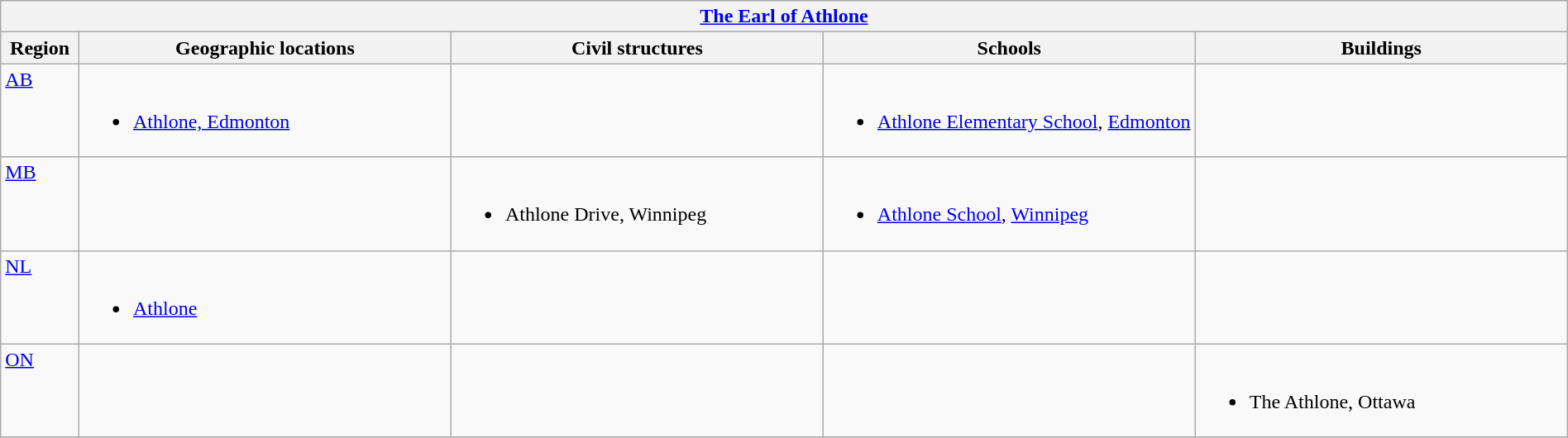<table class="wikitable" width="100%">
<tr>
<th colspan="5"> <a href='#'>The Earl of Athlone</a></th>
</tr>
<tr>
<th width="5%">Region</th>
<th width="23.75%">Geographic locations</th>
<th width="23.75%">Civil structures</th>
<th width="23.75%">Schools</th>
<th width="23.75%">Buildings</th>
</tr>
<tr>
<td align=left valign=top> <a href='#'>AB</a></td>
<td align=left valign=top><br><ul><li><a href='#'>Athlone, Edmonton</a></li></ul></td>
<td></td>
<td align=left valign=top><br><ul><li><a href='#'>Athlone Elementary School</a>, <a href='#'>Edmonton</a></li></ul></td>
<td></td>
</tr>
<tr>
<td align=left valign=top> <a href='#'>MB</a></td>
<td></td>
<td><br><ul><li>Athlone Drive, Winnipeg</li></ul></td>
<td align=left valign=top><br><ul><li><a href='#'>Athlone School</a>, <a href='#'>Winnipeg</a></li></ul></td>
<td></td>
</tr>
<tr>
<td align=left valign=top> <a href='#'>NL</a></td>
<td align=left valign=top><br><ul><li><a href='#'>Athlone</a></li></ul></td>
<td></td>
<td></td>
<td></td>
</tr>
<tr>
<td align=left valign=top> <a href='#'>ON</a></td>
<td></td>
<td></td>
<td></td>
<td align=left valign=top><br><ul><li>The Athlone, Ottawa</li></ul></td>
</tr>
<tr>
</tr>
</table>
